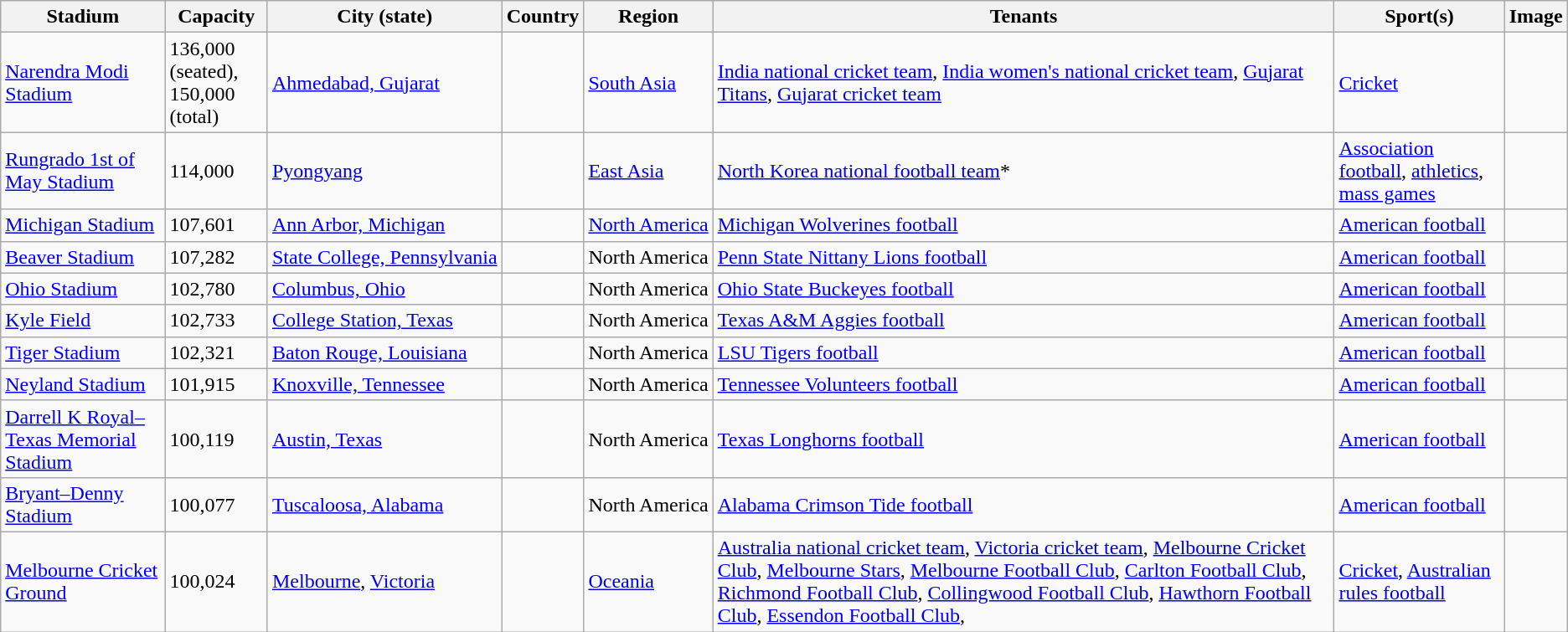<table class="sortable wikitable static-row-numbers">
<tr>
<th>Stadium</th>
<th>Capacity</th>
<th>City (state)</th>
<th>Country</th>
<th>Region</th>
<th>Tenants</th>
<th>Sport(s)</th>
<th>Image</th>
</tr>
<tr>
<td><a href='#'>Narendra Modi Stadium</a></td>
<td>136,000 (seated), <br> 150,000 (total)</td>
<td><a href='#'>Ahmedabad, Gujarat</a></td>
<td></td>
<td><a href='#'>South Asia</a></td>
<td><a href='#'>India national cricket team</a>, <a href='#'>India women's national cricket team</a>, <a href='#'>Gujarat Titans</a>, <a href='#'>Gujarat cricket team</a></td>
<td><a href='#'>Cricket</a></td>
<td></td>
</tr>
<tr>
<td><a href='#'>Rungrado 1st of May Stadium</a></td>
<td nowrap>114,000</td>
<td><a href='#'>Pyongyang</a></td>
<td></td>
<td><a href='#'>East Asia</a></td>
<td><a href='#'>North Korea national football team</a>*</td>
<td><a href='#'>Association football</a>, <a href='#'>athletics</a>, <a href='#'>mass games</a></td>
<td></td>
</tr>
<tr>
<td><a href='#'>Michigan Stadium</a></td>
<td>107,601</td>
<td><a href='#'>Ann Arbor, Michigan</a></td>
<td nowrap></td>
<td nowrap><a href='#'>North America</a></td>
<td><a href='#'>Michigan Wolverines football</a></td>
<td><a href='#'>American football</a></td>
<td></td>
</tr>
<tr>
<td><a href='#'>Beaver Stadium</a></td>
<td>107,282</td>
<td nowrap><a href='#'>State College, Pennsylvania</a></td>
<td></td>
<td>North America</td>
<td><a href='#'>Penn State Nittany Lions football</a></td>
<td><a href='#'>American football</a></td>
<td></td>
</tr>
<tr>
<td><a href='#'>Ohio Stadium</a></td>
<td>102,780</td>
<td><a href='#'>Columbus, Ohio</a></td>
<td></td>
<td>North America</td>
<td><a href='#'>Ohio State Buckeyes football</a></td>
<td><a href='#'>American football</a></td>
<td></td>
</tr>
<tr>
<td><a href='#'>Kyle Field</a></td>
<td>102,733</td>
<td><a href='#'>College Station, Texas</a></td>
<td></td>
<td>North America</td>
<td><a href='#'>Texas A&M Aggies football</a></td>
<td><a href='#'>American football</a></td>
<td></td>
</tr>
<tr>
<td><a href='#'>Tiger Stadium</a></td>
<td>102,321</td>
<td><a href='#'>Baton Rouge, Louisiana</a></td>
<td></td>
<td>North America</td>
<td><a href='#'>LSU Tigers football</a></td>
<td><a href='#'>American football</a></td>
<td></td>
</tr>
<tr>
<td><a href='#'>Neyland Stadium</a></td>
<td>101,915</td>
<td><a href='#'>Knoxville, Tennessee</a></td>
<td></td>
<td>North America</td>
<td><a href='#'>Tennessee Volunteers football</a></td>
<td><a href='#'>American football</a></td>
<td></td>
</tr>
<tr>
<td><a href='#'>Darrell K Royal–Texas Memorial Stadium</a></td>
<td>100,119</td>
<td><a href='#'>Austin, Texas</a></td>
<td></td>
<td>North America</td>
<td><a href='#'>Texas Longhorns football</a></td>
<td><a href='#'>American football</a></td>
<td></td>
</tr>
<tr>
<td><a href='#'>Bryant–Denny Stadium</a></td>
<td>100,077</td>
<td><a href='#'>Tuscaloosa, Alabama</a></td>
<td></td>
<td>North America</td>
<td><a href='#'>Alabama Crimson Tide football</a></td>
<td><a href='#'>American football</a></td>
<td></td>
</tr>
<tr>
<td><a href='#'>Melbourne Cricket Ground</a></td>
<td>100,024</td>
<td><a href='#'>Melbourne</a>, <a href='#'>Victoria</a></td>
<td></td>
<td><a href='#'>Oceania</a></td>
<td><a href='#'>Australia national cricket team</a>, <a href='#'>Victoria cricket team</a>, <a href='#'>Melbourne Cricket Club</a>, <a href='#'>Melbourne Stars</a>, <a href='#'>Melbourne Football Club</a>, <a href='#'>Carlton Football Club</a>, <a href='#'>Richmond Football Club</a>, <a href='#'>Collingwood Football Club</a>, <a href='#'>Hawthorn Football Club</a>, <a href='#'>Essendon Football Club</a>,</td>
<td><a href='#'>Cricket</a>, <a href='#'>Australian rules football</a></td>
<td></td>
</tr>
</table>
